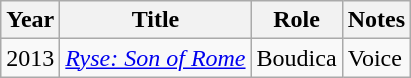<table class="wikitable sortable">
<tr>
<th>Year</th>
<th>Title</th>
<th>Role</th>
<th class="unsortable">Notes</th>
</tr>
<tr>
<td>2013</td>
<td><em><a href='#'>Ryse: Son of Rome</a></em></td>
<td>Boudica</td>
<td>Voice</td>
</tr>
</table>
